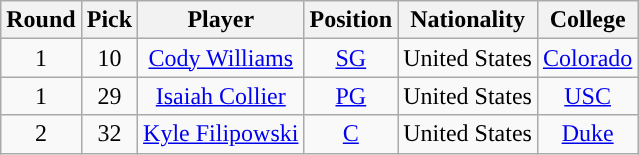<table class="wikitable sortable sortable">
<tr>
<th>Round</th>
<th>Pick</th>
<th>Player</th>
<th>Position</th>
<th>Nationality</th>
<th>College</th>
</tr>
<tr style="text-align: center">
<td>1</td>
<td>10</td>
<td><a href='#'>Cody Williams</a></td>
<td><a href='#'>SG</a></td>
<td> United States</td>
<td><a href='#'>Colorado</a></td>
</tr>
<tr style="text-align: center">
<td>1</td>
<td>29</td>
<td><a href='#'>Isaiah Collier</a></td>
<td><a href='#'>PG</a></td>
<td> United States</td>
<td><a href='#'>USC</a></td>
</tr>
<tr style="text-align: center">
<td>2</td>
<td>32</td>
<td><a href='#'>Kyle Filipowski</a></td>
<td><a href='#'>C</a></td>
<td> United States</td>
<td><a href='#'>Duke</a></td>
</tr>
</table>
